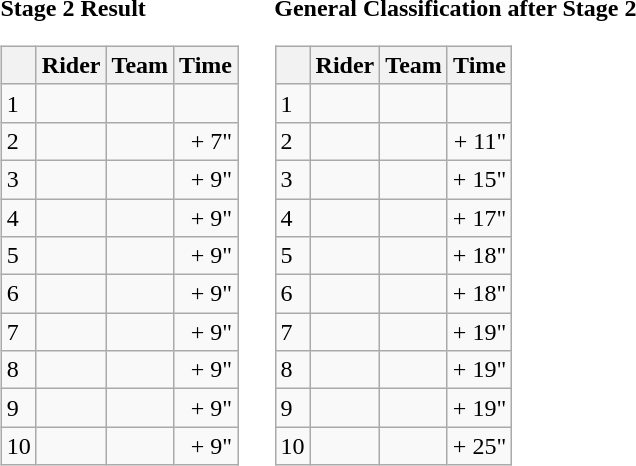<table>
<tr>
<td><strong>Stage 2 Result</strong><br><table class="wikitable">
<tr>
<th></th>
<th>Rider</th>
<th>Team</th>
<th>Time</th>
</tr>
<tr>
<td>1</td>
<td></td>
<td></td>
<td align="right"></td>
</tr>
<tr>
<td>2</td>
<td></td>
<td></td>
<td align="right">+ 7"</td>
</tr>
<tr>
<td>3</td>
<td></td>
<td></td>
<td align="right">+ 9"</td>
</tr>
<tr>
<td>4</td>
<td></td>
<td></td>
<td align="right">+ 9"</td>
</tr>
<tr>
<td>5</td>
<td></td>
<td></td>
<td align="right">+ 9"</td>
</tr>
<tr>
<td>6</td>
<td></td>
<td></td>
<td align="right">+ 9"</td>
</tr>
<tr>
<td>7</td>
<td></td>
<td></td>
<td align="right">+ 9"</td>
</tr>
<tr>
<td>8</td>
<td></td>
<td></td>
<td align="right">+ 9"</td>
</tr>
<tr>
<td>9</td>
<td></td>
<td></td>
<td align="right">+ 9"</td>
</tr>
<tr>
<td>10</td>
<td></td>
<td></td>
<td align="right">+ 9"</td>
</tr>
</table>
</td>
<td></td>
<td><strong>General Classification after Stage 2</strong><br><table class="wikitable">
<tr>
<th></th>
<th>Rider</th>
<th>Team</th>
<th>Time</th>
</tr>
<tr>
<td>1</td>
<td> </td>
<td></td>
<td align="right"></td>
</tr>
<tr>
<td>2</td>
<td> </td>
<td></td>
<td align="right">+ 11"</td>
</tr>
<tr>
<td>3</td>
<td></td>
<td></td>
<td align="right">+ 15"</td>
</tr>
<tr>
<td>4</td>
<td></td>
<td></td>
<td align="right">+ 17"</td>
</tr>
<tr>
<td>5</td>
<td></td>
<td></td>
<td align="right">+ 18"</td>
</tr>
<tr>
<td>6</td>
<td></td>
<td></td>
<td align="right">+ 18"</td>
</tr>
<tr>
<td>7</td>
<td></td>
<td></td>
<td align="right">+ 19"</td>
</tr>
<tr>
<td>8</td>
<td></td>
<td></td>
<td align="right">+ 19"</td>
</tr>
<tr>
<td>9</td>
<td></td>
<td></td>
<td align="right">+ 19"</td>
</tr>
<tr>
<td>10</td>
<td></td>
<td></td>
<td align="right">+ 25"</td>
</tr>
</table>
</td>
</tr>
</table>
